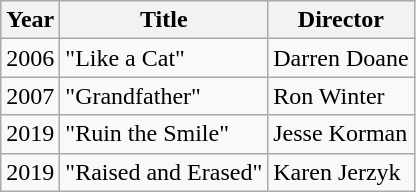<table class="wikitable">
<tr>
<th>Year</th>
<th>Title</th>
<th>Director</th>
</tr>
<tr>
<td style="text-align:center;">2006</td>
<td>"Like a Cat"</td>
<td>Darren Doane</td>
</tr>
<tr>
<td style="text-align:center;">2007</td>
<td>"Grandfather"</td>
<td>Ron Winter</td>
</tr>
<tr>
<td style="text-align:center;">2019</td>
<td>"Ruin the Smile"</td>
<td>Jesse Korman</td>
</tr>
<tr>
<td style="text-align:center;">2019</td>
<td>"Raised and Erased"</td>
<td>Karen Jerzyk</td>
</tr>
</table>
